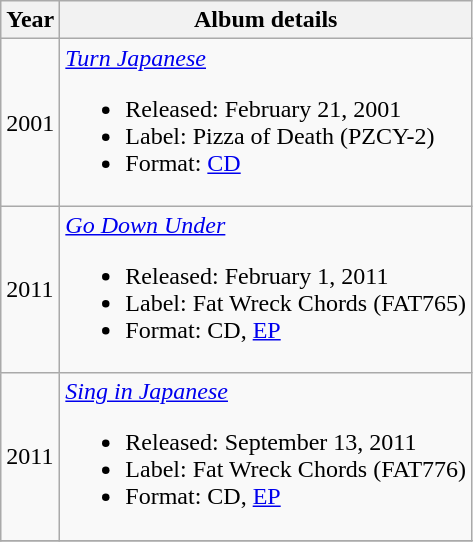<table class ="wikitable">
<tr>
<th>Year</th>
<th>Album details</th>
</tr>
<tr>
<td>2001</td>
<td><em><a href='#'>Turn Japanese</a></em><br><ul><li>Released: February 21, 2001</li><li>Label: Pizza of Death (PZCY-2)</li><li>Format: <a href='#'>CD</a></li></ul></td>
</tr>
<tr>
<td>2011</td>
<td><em><a href='#'>Go Down Under</a></em><br><ul><li>Released: February 1, 2011</li><li>Label: Fat Wreck Chords (FAT765)</li><li>Format: CD, <a href='#'>EP</a></li></ul></td>
</tr>
<tr>
<td>2011</td>
<td><em><a href='#'>Sing in Japanese</a></em><br><ul><li>Released: September 13, 2011</li><li>Label: Fat Wreck Chords (FAT776)</li><li>Format: CD, <a href='#'>EP</a></li></ul></td>
</tr>
<tr>
</tr>
</table>
